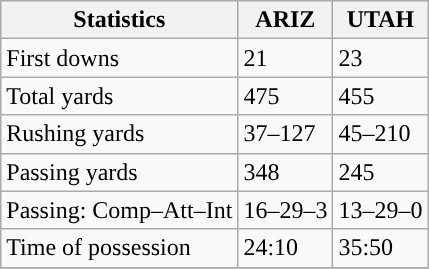<table class="wikitable" style="float: left;">
<tr>
<th>Statistics</th>
<th>ARIZ</th>
<th>UTAH</th>
</tr>
<tr>
<td>First downs</td>
<td>21</td>
<td>23</td>
</tr>
<tr>
<td>Total yards</td>
<td>475</td>
<td>455</td>
</tr>
<tr>
<td>Rushing yards</td>
<td>37–127</td>
<td>45–210</td>
</tr>
<tr>
<td>Passing yards</td>
<td>348</td>
<td>245</td>
</tr>
<tr>
<td>Passing: Comp–Att–Int</td>
<td>16–29–3</td>
<td>13–29–0</td>
</tr>
<tr>
<td>Time of possession</td>
<td>24:10</td>
<td>35:50</td>
</tr>
<tr>
</tr>
</table>
